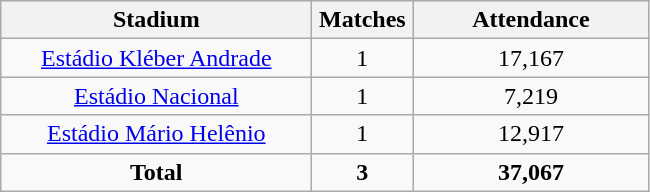<table class="wikitable plainrowheaders sortable" style="text-align:center">
<tr>
<th scope="col" ! style="width:200px;">Stadium</th>
<th scope="col" ! style="width:60px;">Matches</th>
<th scope="col" ! style="width:150px;">Attendance</th>
</tr>
<tr>
<td><a href='#'>Estádio Kléber Andrade</a></td>
<td>1</td>
<td>17,167</td>
</tr>
<tr>
<td><a href='#'>Estádio Nacional</a></td>
<td>1</td>
<td>7,219</td>
</tr>
<tr>
<td><a href='#'>Estádio Mário Helênio</a></td>
<td>1</td>
<td>12,917</td>
</tr>
<tr>
<td><strong>Total</strong></td>
<td><strong>3</strong></td>
<td><strong>37,067</strong></td>
</tr>
</table>
